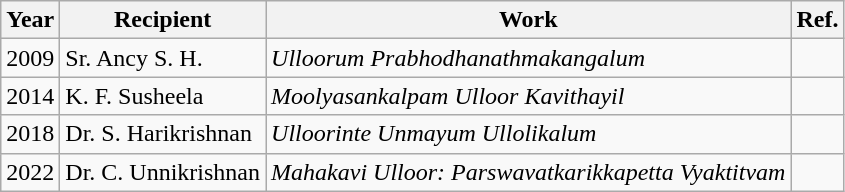<table class="wikitable">
<tr>
<th>Year</th>
<th>Recipient</th>
<th>Work</th>
<th>Ref.</th>
</tr>
<tr>
<td>2009</td>
<td>Sr. Ancy S. H.</td>
<td><em>Ulloorum Prabhodhanathmakangalum</em></td>
<td></td>
</tr>
<tr>
<td>2014</td>
<td>K. F. Susheela</td>
<td><em>Moolyasankalpam Ulloor Kavithayil</em></td>
<td></td>
</tr>
<tr>
<td>2018</td>
<td>Dr. S. Harikrishnan</td>
<td><em>Ulloorinte Unmayum Ullolikalum</em></td>
<td></td>
</tr>
<tr>
<td>2022</td>
<td>Dr. C. Unnikrishnan</td>
<td><em>Mahakavi Ulloor: Parswavatkarikkapetta Vyaktitvam</em></td>
<td></td>
</tr>
</table>
